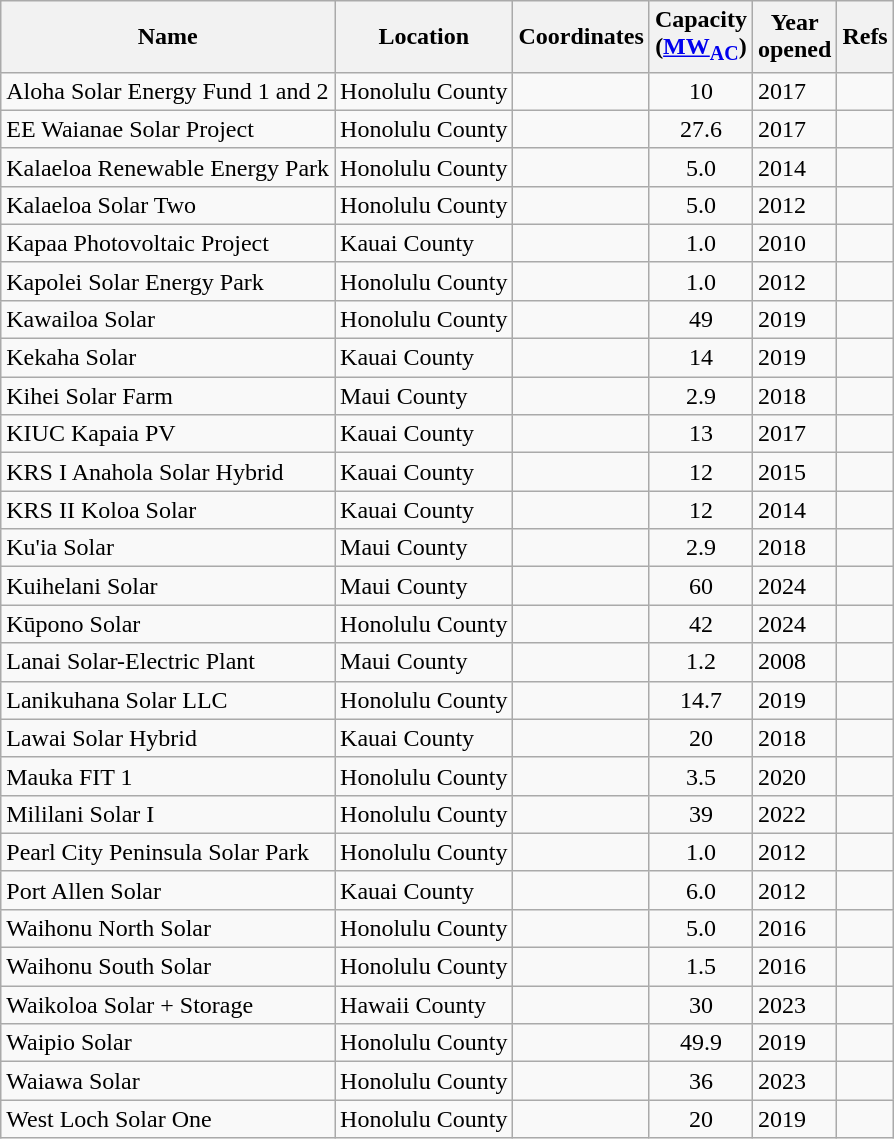<table class="wikitable sortable">
<tr>
<th>Name</th>
<th>Location</th>
<th>Coordinates</th>
<th>Capacity<br>(<a href='#'>MW<sub>AC</sub></a>)</th>
<th>Year<br>opened</th>
<th>Refs</th>
</tr>
<tr>
<td>Aloha Solar Energy Fund 1 and 2</td>
<td>Honolulu County</td>
<td></td>
<td align="center">10</td>
<td>2017</td>
<td></td>
</tr>
<tr>
<td>EE Waianae Solar Project</td>
<td>Honolulu County</td>
<td></td>
<td align="center">27.6</td>
<td>2017</td>
<td></td>
</tr>
<tr>
<td>Kalaeloa Renewable Energy Park</td>
<td>Honolulu County</td>
<td></td>
<td align="center">5.0</td>
<td>2014</td>
<td></td>
</tr>
<tr>
<td>Kalaeloa Solar Two</td>
<td>Honolulu County</td>
<td></td>
<td align="center">5.0</td>
<td>2012</td>
<td></td>
</tr>
<tr>
<td>Kapaa Photovoltaic Project</td>
<td>Kauai County</td>
<td></td>
<td align="center">1.0</td>
<td>2010</td>
<td></td>
</tr>
<tr>
<td>Kapolei Solar Energy Park</td>
<td>Honolulu County</td>
<td></td>
<td align="center">1.0</td>
<td>2012</td>
<td></td>
</tr>
<tr>
<td>Kawailoa Solar</td>
<td>Honolulu County</td>
<td></td>
<td align="center">49</td>
<td>2019</td>
<td></td>
</tr>
<tr>
<td>Kekaha Solar</td>
<td>Kauai County</td>
<td></td>
<td align="center">14</td>
<td>2019</td>
<td></td>
</tr>
<tr>
<td>Kihei Solar Farm</td>
<td>Maui County</td>
<td></td>
<td align="center">2.9</td>
<td>2018</td>
<td></td>
</tr>
<tr>
<td>KIUC Kapaia PV</td>
<td>Kauai County</td>
<td></td>
<td align="center">13</td>
<td>2017</td>
<td></td>
</tr>
<tr>
<td>KRS I Anahola Solar Hybrid</td>
<td>Kauai County</td>
<td></td>
<td align="center">12</td>
<td>2015</td>
<td></td>
</tr>
<tr>
<td>KRS II Koloa Solar</td>
<td>Kauai County</td>
<td></td>
<td align="center">12</td>
<td>2014</td>
<td></td>
</tr>
<tr>
<td>Ku'ia Solar</td>
<td>Maui County</td>
<td></td>
<td align="center">2.9</td>
<td>2018</td>
<td></td>
</tr>
<tr>
<td>Kuihelani Solar</td>
<td>Maui County</td>
<td></td>
<td align="center">60</td>
<td>2024</td>
<td></td>
</tr>
<tr>
<td>Kūpono Solar</td>
<td>Honolulu County</td>
<td></td>
<td align="center">42</td>
<td>2024</td>
<td></td>
</tr>
<tr>
<td>Lanai Solar-Electric Plant</td>
<td>Maui County</td>
<td></td>
<td align="center">1.2</td>
<td>2008</td>
<td></td>
</tr>
<tr>
<td>Lanikuhana Solar LLC</td>
<td>Honolulu County</td>
<td></td>
<td align="center">14.7</td>
<td>2019</td>
<td></td>
</tr>
<tr>
<td>Lawai Solar Hybrid</td>
<td>Kauai County</td>
<td></td>
<td align="center">20</td>
<td>2018</td>
<td></td>
</tr>
<tr>
<td>Mauka FIT 1</td>
<td>Honolulu County</td>
<td></td>
<td align="center">3.5</td>
<td>2020</td>
<td></td>
</tr>
<tr>
<td>Mililani Solar I</td>
<td>Honolulu County</td>
<td></td>
<td align="center">39</td>
<td>2022</td>
<td></td>
</tr>
<tr>
<td>Pearl City Peninsula Solar Park</td>
<td>Honolulu County</td>
<td></td>
<td align="center">1.0</td>
<td>2012</td>
<td></td>
</tr>
<tr>
<td>Port Allen Solar</td>
<td>Kauai County</td>
<td></td>
<td align="center">6.0</td>
<td>2012</td>
<td></td>
</tr>
<tr>
<td>Waihonu North Solar</td>
<td>Honolulu County</td>
<td></td>
<td align="center">5.0</td>
<td>2016</td>
<td></td>
</tr>
<tr>
<td>Waihonu South Solar</td>
<td>Honolulu County</td>
<td></td>
<td align="center">1.5</td>
<td>2016</td>
<td></td>
</tr>
<tr>
<td>Waikoloa Solar + Storage</td>
<td>Hawaii County</td>
<td></td>
<td align="center">30</td>
<td>2023</td>
<td></td>
</tr>
<tr>
<td>Waipio Solar</td>
<td>Honolulu County</td>
<td></td>
<td align="center">49.9</td>
<td>2019</td>
<td></td>
</tr>
<tr>
<td>Waiawa Solar</td>
<td>Honolulu County</td>
<td></td>
<td align="center">36</td>
<td>2023</td>
</tr>
<tr>
<td>West Loch Solar One</td>
<td>Honolulu County</td>
<td></td>
<td align="center">20</td>
<td>2019</td>
<td></td>
</tr>
</table>
